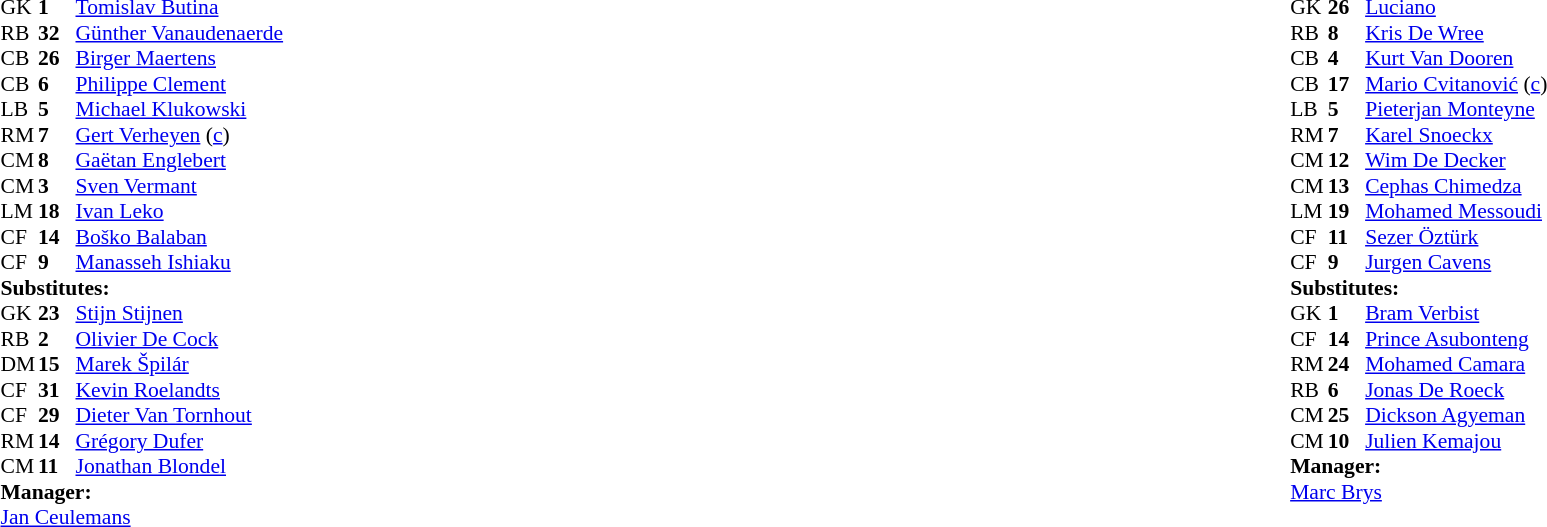<table style="width:100%">
<tr>
<td style="vertical-align:top; width:50%"><br><table style="font-size: 90%" cellspacing="0" cellpadding="0">
<tr>
<th width=25></th>
<th width=25></th>
</tr>
<tr>
<td>GK</td>
<td><strong>1</strong></td>
<td> <a href='#'>Tomislav Butina</a></td>
</tr>
<tr>
<td>RB</td>
<td><strong>32</strong></td>
<td> <a href='#'>Günther Vanaudenaerde</a></td>
<td></td>
<td></td>
</tr>
<tr>
<td>CB</td>
<td><strong>26</strong></td>
<td> <a href='#'>Birger Maertens</a></td>
</tr>
<tr>
<td>CB</td>
<td><strong>6</strong></td>
<td> <a href='#'>Philippe Clement</a></td>
</tr>
<tr>
<td>LB</td>
<td><strong>5</strong></td>
<td> <a href='#'>Michael Klukowski</a></td>
</tr>
<tr>
<td>RM</td>
<td><strong>7</strong></td>
<td> <a href='#'>Gert Verheyen</a> (<a href='#'>c</a>)</td>
</tr>
<tr>
<td>CM</td>
<td><strong>8</strong></td>
<td> <a href='#'>Gaëtan Englebert</a></td>
</tr>
<tr>
<td>CM</td>
<td><strong>3</strong></td>
<td> <a href='#'>Sven Vermant</a></td>
</tr>
<tr>
<td>LM</td>
<td><strong>18</strong></td>
<td> <a href='#'>Ivan Leko</a></td>
</tr>
<tr>
<td>CF</td>
<td><strong>14</strong></td>
<td> <a href='#'>Boško Balaban</a></td>
<td></td>
</tr>
<tr>
<td>CF</td>
<td><strong>9</strong></td>
<td> <a href='#'>Manasseh Ishiaku</a></td>
<td></td>
<td></td>
</tr>
<tr>
<td colspan=3><strong>Substitutes:</strong></td>
</tr>
<tr>
<td>GK</td>
<td><strong>23</strong></td>
<td> <a href='#'>Stijn Stijnen</a></td>
</tr>
<tr>
<td>RB</td>
<td><strong>2</strong></td>
<td> <a href='#'>Olivier De Cock</a></td>
<td></td>
<td></td>
</tr>
<tr>
<td>DM</td>
<td><strong>15</strong></td>
<td> <a href='#'>Marek Špilár</a></td>
</tr>
<tr>
<td>CF</td>
<td><strong>31</strong></td>
<td> <a href='#'>Kevin Roelandts</a></td>
</tr>
<tr>
<td>CF</td>
<td><strong>29</strong></td>
<td> <a href='#'>Dieter Van Tornhout</a></td>
<td></td>
<td></td>
</tr>
<tr>
<td>RM</td>
<td><strong>14</strong></td>
<td> <a href='#'>Grégory Dufer</a></td>
</tr>
<tr>
<td>CM</td>
<td><strong>11</strong></td>
<td> <a href='#'>Jonathan Blondel</a></td>
</tr>
<tr>
<td colspan=3><strong>Manager:</strong></td>
</tr>
<tr>
<td colspan=4> <a href='#'>Jan Ceulemans</a></td>
</tr>
</table>
</td>
<td style="vertical-align:top"></td>
<td style="vertical-align:top; width:50%"><br><table cellspacing="0" cellpadding="0" style="font-size:90%; margin:auto">
<tr>
<th width=25></th>
<th width=25></th>
</tr>
<tr>
<td>GK</td>
<td><strong>26</strong></td>
<td> <a href='#'>Luciano</a></td>
</tr>
<tr>
<td>RB</td>
<td><strong>8</strong></td>
<td> <a href='#'>Kris De Wree</a></td>
</tr>
<tr>
<td>CB</td>
<td><strong>4</strong></td>
<td> <a href='#'>Kurt Van Dooren</a></td>
</tr>
<tr>
<td>CB</td>
<td><strong>17</strong></td>
<td> <a href='#'>Mario Cvitanović</a> (<a href='#'>c</a>)</td>
</tr>
<tr>
<td>LB</td>
<td><strong>5</strong></td>
<td> <a href='#'>Pieterjan Monteyne</a></td>
</tr>
<tr>
<td>RM</td>
<td><strong>7</strong></td>
<td> <a href='#'>Karel Snoeckx</a></td>
<td></td>
<td></td>
</tr>
<tr>
<td>CM</td>
<td><strong>12</strong></td>
<td> <a href='#'>Wim De Decker</a></td>
<td></td>
</tr>
<tr>
<td>CM</td>
<td><strong>13</strong></td>
<td> <a href='#'>Cephas Chimedza</a></td>
<td></td>
</tr>
<tr>
<td>LM</td>
<td><strong>19</strong></td>
<td> <a href='#'>Mohamed Messoudi</a></td>
<td></td>
<td></td>
</tr>
<tr>
<td>CF</td>
<td><strong>11</strong></td>
<td> <a href='#'>Sezer Öztürk</a></td>
</tr>
<tr>
<td>CF</td>
<td><strong>9</strong></td>
<td> <a href='#'>Jurgen Cavens</a></td>
<td></td>
<td></td>
</tr>
<tr>
<td colspan=3><strong>Substitutes:</strong></td>
</tr>
<tr>
<td>GK</td>
<td><strong>1</strong></td>
<td> <a href='#'>Bram Verbist</a></td>
</tr>
<tr>
<td>CF</td>
<td><strong>14</strong></td>
<td> <a href='#'>Prince Asubonteng</a></td>
<td></td>
<td></td>
</tr>
<tr>
<td>RM</td>
<td><strong>24</strong></td>
<td> <a href='#'>Mohamed Camara</a></td>
<td></td>
<td></td>
</tr>
<tr>
<td>RB</td>
<td><strong>6</strong></td>
<td> <a href='#'>Jonas De Roeck</a></td>
</tr>
<tr>
<td>CM</td>
<td><strong>25</strong></td>
<td> <a href='#'>Dickson Agyeman</a></td>
</tr>
<tr>
<td>CM</td>
<td><strong>10</strong></td>
<td> <a href='#'>Julien Kemajou</a></td>
<td></td>
<td></td>
</tr>
<tr>
<td colspan=3><strong>Manager:</strong></td>
</tr>
<tr>
<td colspan=4> <a href='#'>Marc Brys</a></td>
</tr>
</table>
</td>
</tr>
</table>
